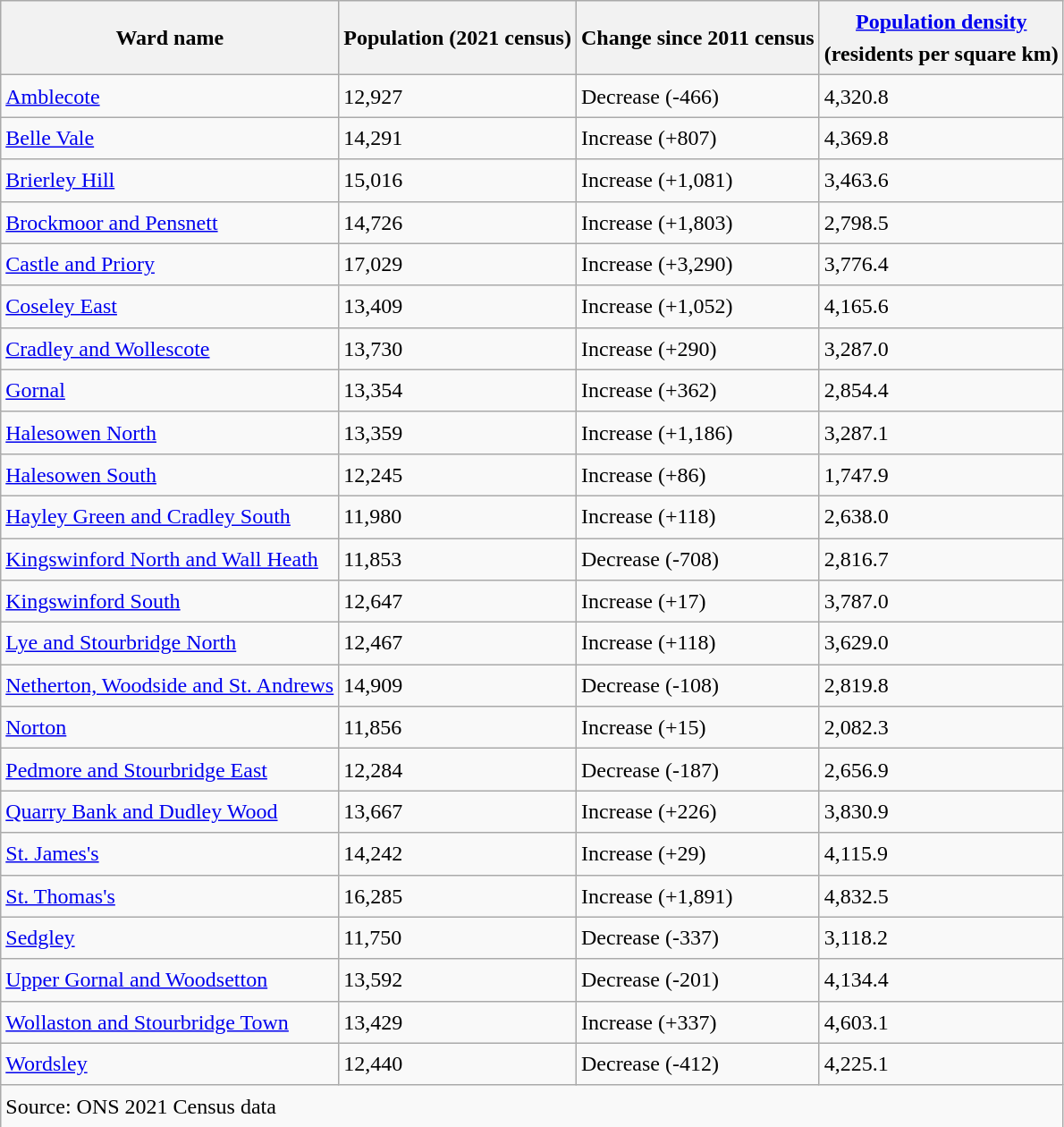<table class="wikitable sortable" style="border:0px;text-align:left;line-height:150%;">
<tr>
<th>Ward name</th>
<th>Population (2021 census)</th>
<th>Change since 2011 census</th>
<th><a href='#'>Population density</a> <br>(residents per square km)</th>
</tr>
<tr>
<td><a href='#'>Amblecote</a></td>
<td>12,927</td>
<td>Decrease  (-466)</td>
<td>4,320.8</td>
</tr>
<tr>
<td><a href='#'>Belle Vale</a></td>
<td>14,291</td>
<td>Increase  (+807)</td>
<td>4,369.8</td>
</tr>
<tr>
<td><a href='#'>Brierley Hill</a></td>
<td>15,016</td>
<td>Increase  (+1,081)</td>
<td>3,463.6</td>
</tr>
<tr>
<td><a href='#'>Brockmoor and Pensnett</a></td>
<td>14,726</td>
<td>Increase  (+1,803)</td>
<td>2,798.5</td>
</tr>
<tr>
<td><a href='#'>Castle and Priory</a></td>
<td>17,029</td>
<td>Increase  (+3,290)</td>
<td>3,776.4</td>
</tr>
<tr>
<td><a href='#'>Coseley East</a></td>
<td>13,409</td>
<td>Increase  (+1,052)</td>
<td>4,165.6</td>
</tr>
<tr>
<td><a href='#'>Cradley and Wollescote</a></td>
<td>13,730</td>
<td>Increase  (+290)</td>
<td>3,287.0</td>
</tr>
<tr>
<td><a href='#'>Gornal</a></td>
<td>13,354</td>
<td>Increase  (+362)</td>
<td>2,854.4</td>
</tr>
<tr>
<td><a href='#'>Halesowen North</a></td>
<td>13,359</td>
<td>Increase  (+1,186)</td>
<td>3,287.1</td>
</tr>
<tr>
<td><a href='#'>Halesowen South</a></td>
<td>12,245</td>
<td>Increase  (+86)</td>
<td>1,747.9</td>
</tr>
<tr>
<td><a href='#'>Hayley Green and Cradley South</a></td>
<td>11,980</td>
<td>Increase  (+118)</td>
<td>2,638.0</td>
</tr>
<tr>
<td><a href='#'>Kingswinford North and Wall Heath</a></td>
<td>11,853</td>
<td>Decrease  (-708)</td>
<td>2,816.7</td>
</tr>
<tr>
<td><a href='#'>Kingswinford South</a></td>
<td>12,647</td>
<td>Increase  (+17)</td>
<td>3,787.0</td>
</tr>
<tr>
<td><a href='#'>Lye and Stourbridge North</a></td>
<td>12,467</td>
<td>Increase  (+118)</td>
<td>3,629.0</td>
</tr>
<tr>
<td><a href='#'>Netherton, Woodside and St. Andrews</a></td>
<td>14,909</td>
<td>Decrease  (-108)</td>
<td>2,819.8</td>
</tr>
<tr>
<td><a href='#'>Norton</a></td>
<td>11,856</td>
<td>Increase  (+15)</td>
<td>2,082.3</td>
</tr>
<tr>
<td><a href='#'>Pedmore and Stourbridge East</a></td>
<td>12,284</td>
<td>Decrease  (-187)</td>
<td>2,656.9</td>
</tr>
<tr>
<td><a href='#'>Quarry Bank and Dudley Wood</a></td>
<td>13,667</td>
<td>Increase  (+226)</td>
<td>3,830.9</td>
</tr>
<tr>
<td><a href='#'>St. James's</a></td>
<td>14,242</td>
<td>Increase  (+29)</td>
<td>4,115.9</td>
</tr>
<tr>
<td><a href='#'>St. Thomas's</a></td>
<td>16,285</td>
<td>Increase  (+1,891)</td>
<td>4,832.5</td>
</tr>
<tr>
<td><a href='#'>Sedgley</a></td>
<td>11,750</td>
<td>Decrease (-337)</td>
<td>3,118.2</td>
</tr>
<tr>
<td><a href='#'>Upper Gornal and Woodsetton</a></td>
<td>13,592</td>
<td>Decrease  (-201)</td>
<td>4,134.4</td>
</tr>
<tr>
<td><a href='#'>Wollaston and Stourbridge Town</a></td>
<td>13,429</td>
<td>Increase  (+337)</td>
<td>4,603.1</td>
</tr>
<tr>
<td><a href='#'>Wordsley</a></td>
<td>12,440</td>
<td>Decrease  (-412)</td>
<td>4,225.1</td>
</tr>
<tr>
<td colspan="4">Source: ONS 2021 Census data</td>
</tr>
<tr>
</tr>
</table>
